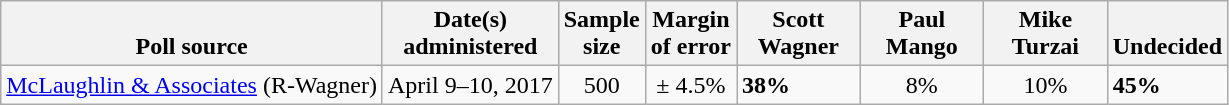<table class="wikitable">
<tr valign=bottom>
<th>Poll source</th>
<th>Date(s)<br>administered</th>
<th>Sample<br>size</th>
<th>Margin<br>of error</th>
<th style="width:75px;">Scott<br>Wagner</th>
<th style="width:75px;">Paul<br>Mango</th>
<th style="width:75px;">Mike<br>Turzai</th>
<th>Undecided</th>
</tr>
<tr>
<td><a href='#'>McLaughlin & Associates</a> (R-Wagner)</td>
<td align=center>April 9–10, 2017</td>
<td align=center>500</td>
<td align=center>± 4.5%</td>
<td><strong>38%</strong></td>
<td align=center>8%</td>
<td align=center>10%</td>
<td><strong>45%</strong></td>
</tr>
</table>
